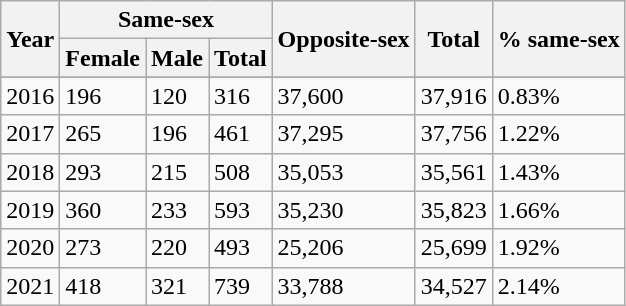<table class="wikitable">
<tr>
<th rowspan=2>Year</th>
<th colspan=3>Same-sex</th>
<th rowspan=2>Opposite-sex</th>
<th rowspan=2>Total</th>
<th rowspan=2>% same-sex</th>
</tr>
<tr>
<th>Female</th>
<th>Male</th>
<th>Total</th>
</tr>
<tr>
</tr>
<tr>
<td>2016</td>
<td>196</td>
<td>120</td>
<td>316</td>
<td>37,600</td>
<td>37,916</td>
<td>0.83%</td>
</tr>
<tr>
<td>2017</td>
<td>265</td>
<td>196</td>
<td>461</td>
<td>37,295</td>
<td>37,756</td>
<td>1.22%</td>
</tr>
<tr>
<td>2018</td>
<td>293</td>
<td>215</td>
<td>508</td>
<td>35,053</td>
<td>35,561</td>
<td>1.43%</td>
</tr>
<tr>
<td>2019</td>
<td>360</td>
<td>233</td>
<td>593</td>
<td>35,230</td>
<td>35,823</td>
<td>1.66%</td>
</tr>
<tr>
<td>2020</td>
<td>273</td>
<td>220</td>
<td>493</td>
<td>25,206</td>
<td>25,699</td>
<td>1.92%</td>
</tr>
<tr>
<td>2021</td>
<td>418</td>
<td>321</td>
<td>739</td>
<td>33,788</td>
<td>34,527</td>
<td>2.14%</td>
</tr>
</table>
